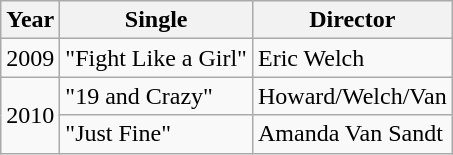<table class="wikitable">
<tr>
<th>Year</th>
<th>Single</th>
<th>Director</th>
</tr>
<tr>
<td>2009</td>
<td>"Fight Like a Girl"</td>
<td>Eric Welch</td>
</tr>
<tr>
<td rowspan="2">2010</td>
<td>"19 and Crazy"</td>
<td>Howard/Welch/Van</td>
</tr>
<tr>
<td>"Just Fine"</td>
<td>Amanda Van Sandt</td>
</tr>
</table>
